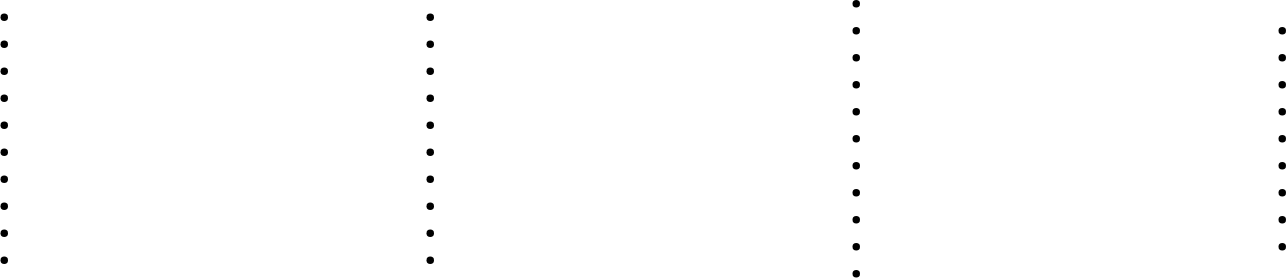<table width="90%">
<tr>
<td><br><ul><li></li><li></li><li></li><li> </li><li></li><li></li><li></li><li></li><li></li><li></li></ul></td>
<td><br><ul><li></li><li></li><li></li><li></li><li></li><li></li><li></li><li></li><li></li><li></li></ul></td>
<td><br><ul><li></li><li></li><li></li><li></li><li></li><li></li><li></li><li></li><li></li><li></li><li></li></ul></td>
<td><br><ul><li></li><li></li><li></li><li></li><li></li><li></li><li></li><li></li><li></li></ul></td>
</tr>
</table>
